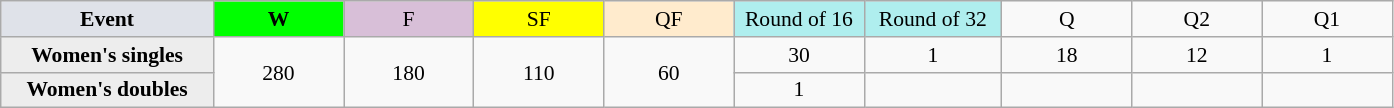<table class="wikitable" style="font-size:90%; text-align:center;">
<tr>
<td style="width:135px; background:#dfe2e9;"><strong>Event</strong></td>
<td style="width:80px; background:lime;"><strong>W</strong></td>
<td style="width:80px; background:thistle;">F</td>
<td style="width:80px; background:#ffff00;">SF</td>
<td style="width:80px; background:#ffebcd;">QF</td>
<td style="width:80px; background:#afeeee;">Round of 16</td>
<td style="width:85px; background:#afeeee;">Round of 32</td>
<td style="width:80px;">Q</td>
<td style="width:80px;">Q2</td>
<td style="width:80px;">Q1</td>
</tr>
<tr>
<th style="background:#ededed;">Women's singles</th>
<td rowspan="2">280</td>
<td rowspan="2">180</td>
<td rowspan="2">110</td>
<td rowspan="2">60</td>
<td>30</td>
<td>1</td>
<td>18</td>
<td>12</td>
<td>1</td>
</tr>
<tr>
<th style="background:#ededed;">Women's doubles</th>
<td>1</td>
<td></td>
<td></td>
<td></td>
<td></td>
</tr>
</table>
